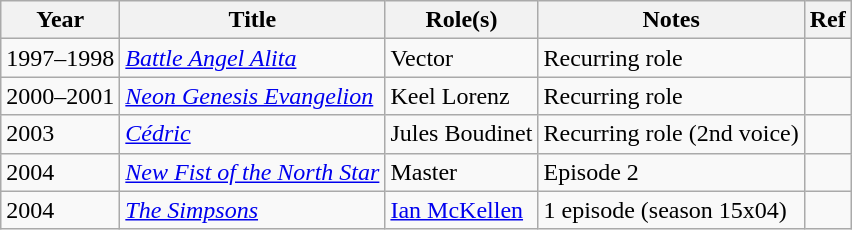<table class="wikitable plainrowheaders sortable">
<tr>
<th scope="col">Year</th>
<th scope="col">Title</th>
<th scope="col">Role(s)</th>
<th scope="col">Notes</th>
<th scope="col" class="unsortable">Ref</th>
</tr>
<tr>
<td>1997–1998</td>
<td><em><a href='#'>Battle Angel Alita</a></em></td>
<td>Vector</td>
<td>Recurring role</td>
<td></td>
</tr>
<tr>
<td>2000–2001</td>
<td><em><a href='#'>Neon Genesis Evangelion</a></em></td>
<td>Keel Lorenz</td>
<td>Recurring role</td>
<td></td>
</tr>
<tr>
<td>2003</td>
<td><em><a href='#'>Cédric</a></em></td>
<td>Jules Boudinet</td>
<td>Recurring role (2nd voice)</td>
<td></td>
</tr>
<tr>
<td>2004</td>
<td><em><a href='#'>New Fist of the North Star</a></em></td>
<td>Master</td>
<td>Episode 2</td>
<td></td>
</tr>
<tr>
<td>2004</td>
<td><em><a href='#'>The Simpsons</a></em></td>
<td><a href='#'>Ian McKellen</a></td>
<td>1 episode (season 15x04)</td>
<td></td>
</tr>
</table>
